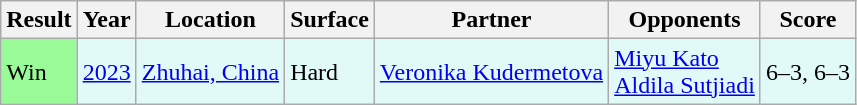<table class="wikitable">
<tr>
<th>Result</th>
<th>Year</th>
<th>Location</th>
<th>Surface</th>
<th>Partner</th>
<th>Opponents</th>
<th>Score</th>
</tr>
<tr style=background:#e2faf7>
<td style=background:#98fb98>Win</td>
<td><a href='#'>2023</a></td>
<td><a href='#'>Zhuhai, China</a></td>
<td>Hard</td>
<td> <a href='#'>Veronika Kudermetova</a></td>
<td> <a href='#'>Miyu Kato</a> <br>  <a href='#'>Aldila Sutjiadi</a></td>
<td>6–3, 6–3</td>
</tr>
</table>
